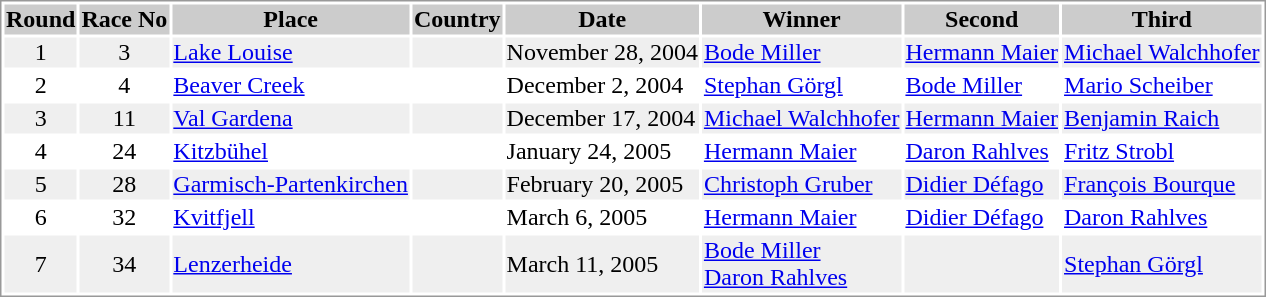<table border="0" style="border: 1px solid #999; background-color:#FFFFFF; text-align:center">
<tr align="center" bgcolor="#CCCCCC">
<th>Round</th>
<th>Race No</th>
<th>Place</th>
<th>Country</th>
<th>Date</th>
<th>Winner</th>
<th>Second</th>
<th>Third</th>
</tr>
<tr bgcolor="#EFEFEF">
<td>1</td>
<td>3</td>
<td align="left"><a href='#'>Lake Louise</a></td>
<td align="left"></td>
<td align="left">November 28, 2004</td>
<td align="left"> <a href='#'>Bode Miller</a></td>
<td align="left"> <a href='#'>Hermann Maier</a></td>
<td align="left"> <a href='#'>Michael Walchhofer</a></td>
</tr>
<tr>
<td>2</td>
<td>4</td>
<td align="left"><a href='#'>Beaver Creek</a></td>
<td align="left"></td>
<td align="left">December 2, 2004</td>
<td align="left"> <a href='#'>Stephan Görgl</a></td>
<td align="left"> <a href='#'>Bode Miller</a></td>
<td align="left"> <a href='#'>Mario Scheiber</a></td>
</tr>
<tr bgcolor="#EFEFEF">
<td>3</td>
<td>11</td>
<td align="left"><a href='#'>Val Gardena</a></td>
<td align="left"></td>
<td align="left">December 17, 2004</td>
<td align="left"> <a href='#'>Michael Walchhofer</a></td>
<td align="left"> <a href='#'>Hermann Maier</a></td>
<td align="left"> <a href='#'>Benjamin Raich</a></td>
</tr>
<tr>
<td>4</td>
<td>24</td>
<td align="left"><a href='#'>Kitzbühel</a></td>
<td align="left"></td>
<td align="left">January 24, 2005</td>
<td align="left"> <a href='#'>Hermann Maier</a></td>
<td align="left"> <a href='#'>Daron Rahlves</a></td>
<td align="left"> <a href='#'>Fritz Strobl</a></td>
</tr>
<tr bgcolor="#EFEFEF">
<td>5</td>
<td>28</td>
<td align="left"><a href='#'>Garmisch-Partenkirchen</a></td>
<td align="left"></td>
<td align="left">February 20, 2005</td>
<td align="left"> <a href='#'>Christoph Gruber</a></td>
<td align="left"> <a href='#'>Didier Défago</a></td>
<td align="left"> <a href='#'>François Bourque</a></td>
</tr>
<tr>
<td>6</td>
<td>32</td>
<td align="left"><a href='#'>Kvitfjell</a></td>
<td align="left"></td>
<td align="left">March 6, 2005</td>
<td align="left"> <a href='#'>Hermann Maier</a></td>
<td align="left"> <a href='#'>Didier Défago</a></td>
<td align="left"> <a href='#'>Daron Rahlves</a></td>
</tr>
<tr bgcolor="#EFEFEF">
<td>7</td>
<td>34</td>
<td align="left"><a href='#'>Lenzerheide</a></td>
<td align="left"></td>
<td align="left">March 11, 2005</td>
<td align="left"> <a href='#'>Bode Miller</a><br> <a href='#'>Daron Rahlves</a></td>
<td></td>
<td align="left"> <a href='#'>Stephan Görgl</a></td>
</tr>
</table>
